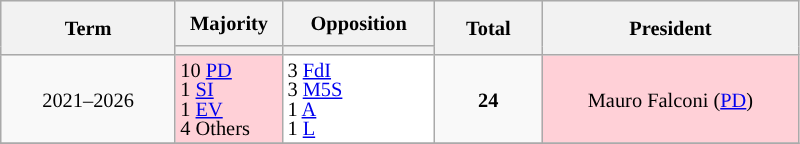<table class="wikitable" style="text-align:center;font-size:85%;line-height:13px">
<tr style="height:30px; background-color:#E9E9E9">
<th style="width:110px;" rowspan="2">Term</th>
<th style="width:65px;">Majority</th>
<th style="width:95px;">Opposition</th>
<th style="width:65px;" rowspan="2">Total</th>
<th style="width:165px;" rowspan="2">President</th>
</tr>
<tr>
<th style="background:"></th>
<th style="background:"></th>
</tr>
<tr>
<td>2021–2026</td>
<td style="background:#FFD0D7; text-align:left;">10 <a href='#'>PD</a> <br>1 <a href='#'>SI</a> <br>1 <a href='#'>EV</a><br> 4 Others</td>
<td style="background:white; text-align:left;">3 <a href='#'>FdI</a> <br> 3 <a href='#'>M5S</a> <br> 1 <a href='#'>A</a><br> 1 <a href='#'>L</a></td>
<td><strong>24</strong></td>
<td style="background:#FFD0D7; text-align:center;">Mauro Falconi (<a href='#'>PD</a>)</td>
</tr>
<tr>
</tr>
</table>
